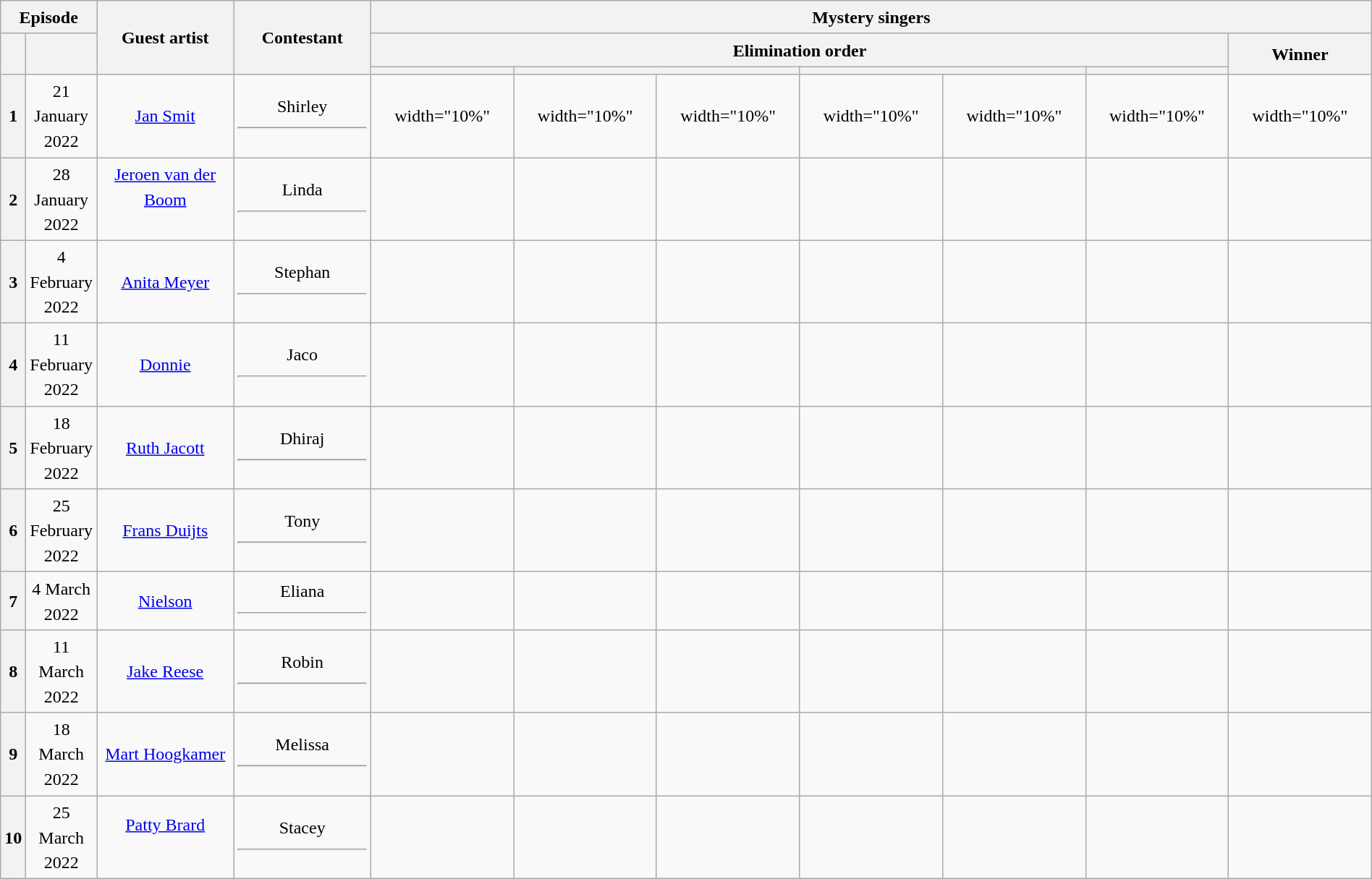<table class="wikitable plainrowheaders mw-collapsible" style="text-align:center; line-height:23px; width:100%;">
<tr>
<th colspan="2" width="1%">Episode</th>
<th rowspan="3" width="10%">Guest artist</th>
<th rowspan="3" width="10%">Contestant</th>
<th colspan="7">Mystery singers<br></th>
</tr>
<tr>
<th rowspan="2"></th>
<th rowspan="2"></th>
<th colspan="6">Elimination order</th>
<th rowspan="2">Winner</th>
</tr>
<tr>
<th></th>
<th colspan="2"></th>
<th colspan="2"></th>
<th></th>
</tr>
<tr>
<th>1</th>
<td>21 January 2022</td>
<td><a href='#'>Jan Smit</a><br></td>
<td>Shirley<hr></td>
<td>width="10%" </td>
<td>width="10%" </td>
<td>width="10%" </td>
<td>width="10%" </td>
<td>width="10%" </td>
<td>width="10%" </td>
<td>width="10%" </td>
</tr>
<tr>
<th>2</th>
<td>28 January 2022</td>
<td><a href='#'>Jeroen van der Boom</a><br><br></td>
<td>Linda<hr></td>
<td></td>
<td></td>
<td></td>
<td></td>
<td></td>
<td></td>
<td></td>
</tr>
<tr>
<th>3</th>
<td>4 February 2022</td>
<td><a href='#'>Anita Meyer</a><br></td>
<td>Stephan<hr></td>
<td></td>
<td></td>
<td></td>
<td></td>
<td></td>
<td></td>
<td></td>
</tr>
<tr>
<th>4</th>
<td>11 February 2022</td>
<td><a href='#'>Donnie</a><br></td>
<td>Jaco<hr></td>
<td></td>
<td></td>
<td></td>
<td></td>
<td></td>
<td></td>
<td></td>
</tr>
<tr>
<th>5</th>
<td>18 February 2022</td>
<td><a href='#'>Ruth Jacott</a><br></td>
<td>Dhiraj<hr></td>
<td></td>
<td></td>
<td></td>
<td></td>
<td></td>
<td></td>
<td></td>
</tr>
<tr>
<th>6</th>
<td>25 February 2022</td>
<td><a href='#'>Frans Duijts</a><br></td>
<td>Tony<hr></td>
<td></td>
<td></td>
<td></td>
<td></td>
<td></td>
<td></td>
<td></td>
</tr>
<tr>
<th>7</th>
<td>4 March 2022</td>
<td><a href='#'>Nielson</a><br></td>
<td>Eliana<hr></td>
<td></td>
<td></td>
<td></td>
<td></td>
<td></td>
<td></td>
<td></td>
</tr>
<tr>
<th>8</th>
<td>11 March 2022</td>
<td><a href='#'>Jake Reese</a><br></td>
<td>Robin<hr></td>
<td></td>
<td></td>
<td></td>
<td></td>
<td></td>
<td></td>
<td></td>
</tr>
<tr>
<th>9</th>
<td>18 March 2022</td>
<td><a href='#'>Mart Hoogkamer</a><br></td>
<td>Melissa<hr></td>
<td></td>
<td></td>
<td></td>
<td></td>
<td></td>
<td></td>
<td></td>
</tr>
<tr>
<th>10</th>
<td>25 March 2022</td>
<td><a href='#'>Patty Brard</a><br><br></td>
<td>Stacey<hr></td>
<td></td>
<td></td>
<td></td>
<td></td>
<td></td>
<td></td>
<td></td>
</tr>
</table>
